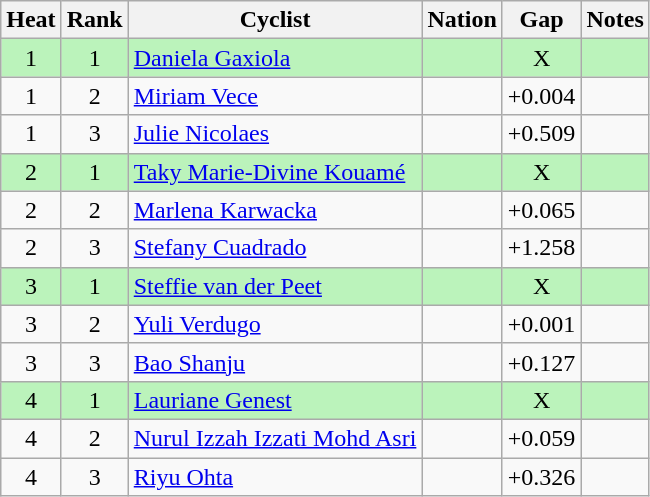<table class="wikitable sortable" style="text-align:center">
<tr>
<th>Heat</th>
<th>Rank</th>
<th>Cyclist</th>
<th>Nation</th>
<th>Gap</th>
<th>Notes</th>
</tr>
<tr bgcolor=#bbf3bb>
<td>1</td>
<td>1</td>
<td align=left><a href='#'>Daniela Gaxiola</a></td>
<td align=left></td>
<td>X</td>
<td></td>
</tr>
<tr>
<td>1</td>
<td>2</td>
<td align=left><a href='#'>Miriam Vece</a></td>
<td align=left></td>
<td>+0.004</td>
<td></td>
</tr>
<tr>
<td>1</td>
<td>3</td>
<td align=left><a href='#'>Julie Nicolaes</a></td>
<td align=left></td>
<td>+0.509</td>
<td></td>
</tr>
<tr bgcolor=#bbf3bb>
<td>2</td>
<td>1</td>
<td align=left><a href='#'>Taky Marie-Divine Kouamé</a></td>
<td align=left></td>
<td>X</td>
<td></td>
</tr>
<tr>
<td>2</td>
<td>2</td>
<td align=left><a href='#'>Marlena Karwacka</a></td>
<td align=left></td>
<td>+0.065</td>
<td></td>
</tr>
<tr>
<td>2</td>
<td>3</td>
<td align=left><a href='#'>Stefany Cuadrado</a></td>
<td align=left></td>
<td>+1.258</td>
<td></td>
</tr>
<tr bgcolor=#bbf3bb>
<td>3</td>
<td>1</td>
<td align=left><a href='#'>Steffie van der Peet</a></td>
<td align=left></td>
<td>X</td>
<td></td>
</tr>
<tr>
<td>3</td>
<td>2</td>
<td align=left><a href='#'>Yuli Verdugo</a></td>
<td align=left></td>
<td>+0.001</td>
<td></td>
</tr>
<tr>
<td>3</td>
<td>3</td>
<td align=left><a href='#'>Bao Shanju</a></td>
<td align=left></td>
<td>+0.127</td>
<td></td>
</tr>
<tr bgcolor=#bbf3bb>
<td>4</td>
<td>1</td>
<td align=left><a href='#'>Lauriane Genest</a></td>
<td align=left></td>
<td>X</td>
<td></td>
</tr>
<tr>
<td>4</td>
<td>2</td>
<td align=left><a href='#'>Nurul Izzah Izzati Mohd Asri</a></td>
<td align=left></td>
<td>+0.059</td>
<td></td>
</tr>
<tr>
<td>4</td>
<td>3</td>
<td align=left><a href='#'>Riyu Ohta</a></td>
<td align=left></td>
<td>+0.326</td>
<td></td>
</tr>
</table>
